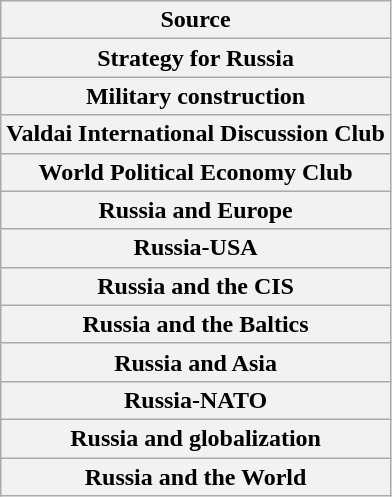<table class=wikitable>
<tr>
<th>Source</th>
</tr>
<tr>
<th>Strategy for Russia</th>
</tr>
<tr>
<th>Military construction</th>
</tr>
<tr>
<th>Valdai International Discussion Club</th>
</tr>
<tr>
<th>World Political Economy Club</th>
</tr>
<tr>
<th>Russia and Europe</th>
</tr>
<tr>
<th>Russia-USA</th>
</tr>
<tr>
<th>Russia and the CIS</th>
</tr>
<tr>
<th>Russia and the Baltics</th>
</tr>
<tr>
<th>Russia and Asia</th>
</tr>
<tr>
<th>Russia-NATO</th>
</tr>
<tr>
<th>Russia and globalization</th>
</tr>
<tr>
<th>Russia and the World</th>
</tr>
</table>
